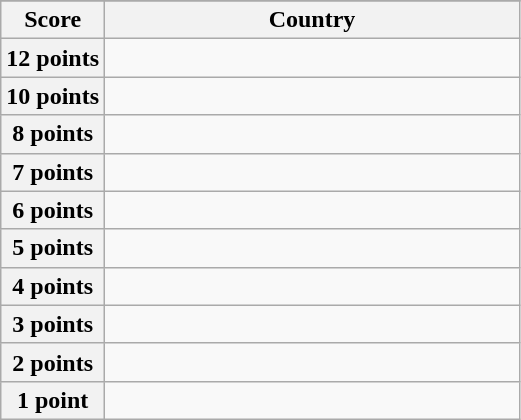<table class="wikitable">
<tr>
</tr>
<tr>
<th scope="col" width="20%">Score</th>
<th scope="col">Country</th>
</tr>
<tr>
<th scope="row">12 points</th>
<td></td>
</tr>
<tr>
<th scope="row">10 points</th>
<td></td>
</tr>
<tr>
<th scope="row">8 points</th>
<td></td>
</tr>
<tr>
<th scope="row">7 points</th>
<td></td>
</tr>
<tr>
<th scope="row">6 points</th>
<td></td>
</tr>
<tr>
<th scope="row">5 points</th>
<td></td>
</tr>
<tr>
<th scope="row">4 points</th>
<td></td>
</tr>
<tr>
<th scope="row">3 points</th>
<td></td>
</tr>
<tr>
<th scope="row">2 points</th>
<td></td>
</tr>
<tr>
<th scope="row">1 point</th>
<td></td>
</tr>
</table>
